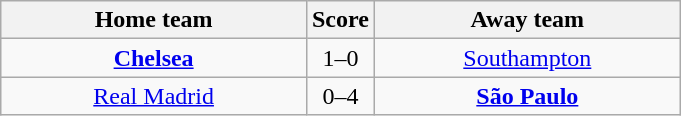<table class="wikitable" style="text-align: center">
<tr>
<th width="45%">Home team</th>
<th>Score</th>
<th width="45%">Away team</th>
</tr>
<tr>
<td><strong><a href='#'>Chelsea</a></strong> </td>
<td>1–0</td>
<td> <a href='#'>Southampton</a></td>
</tr>
<tr>
<td><a href='#'>Real Madrid</a> </td>
<td>0–4</td>
<td> <strong><a href='#'>São Paulo</a></strong></td>
</tr>
</table>
